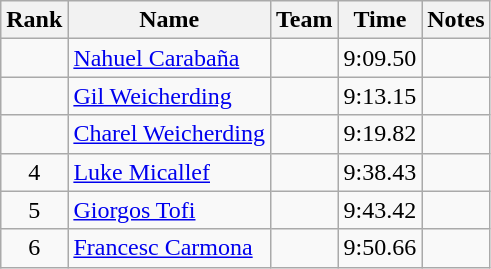<table class="wikitable sortable" style="text-align:center">
<tr>
<th>Rank</th>
<th>Name</th>
<th>Team</th>
<th>Time</th>
<th>Notes</th>
</tr>
<tr>
<td></td>
<td align="left"><a href='#'>Nahuel Carabaña</a></td>
<td align=left></td>
<td>9:09.50</td>
<td></td>
</tr>
<tr>
<td></td>
<td align="left"><a href='#'>Gil Weicherding</a></td>
<td align=left></td>
<td>9:13.15</td>
<td></td>
</tr>
<tr>
<td></td>
<td align="left"><a href='#'>Charel Weicherding</a></td>
<td align=left></td>
<td>9:19.82</td>
<td></td>
</tr>
<tr>
<td>4</td>
<td align="left"><a href='#'>Luke Micallef</a></td>
<td align=left></td>
<td>9:38.43</td>
<td></td>
</tr>
<tr>
<td>5</td>
<td align="left"><a href='#'>Giorgos Tofi</a></td>
<td align=left></td>
<td>9:43.42</td>
<td></td>
</tr>
<tr>
<td>6</td>
<td align="left"><a href='#'>Francesc Carmona</a></td>
<td align=left></td>
<td>9:50.66</td>
<td></td>
</tr>
</table>
